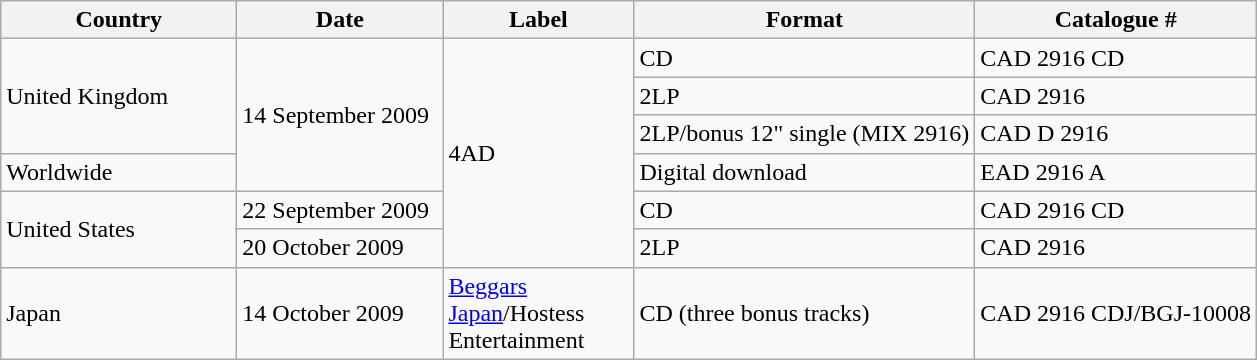<table class="wikitable">
<tr>
<th style="width:150px;">Country</th>
<th style="width:130px;">Date</th>
<th style="width:120px;">Label</th>
<th>Format</th>
<th>Catalogue #</th>
</tr>
<tr>
<td rowspan="3">United Kingdom</td>
<td rowspan="4">14 September 2009</td>
<td rowspan="6">4AD</td>
<td>CD</td>
<td>CAD 2916 CD</td>
</tr>
<tr>
<td>2LP</td>
<td>CAD 2916</td>
</tr>
<tr>
<td>2LP/bonus 12" single (MIX 2916)</td>
<td>CAD D 2916</td>
</tr>
<tr>
<td>Worldwide</td>
<td>Digital download</td>
<td>EAD 2916 A</td>
</tr>
<tr>
<td rowspan="2">United States</td>
<td>22 September 2009</td>
<td>CD</td>
<td>CAD 2916 CD</td>
</tr>
<tr>
<td>20 October 2009</td>
<td>2LP</td>
<td>CAD 2916</td>
</tr>
<tr>
<td>Japan</td>
<td>14 October 2009</td>
<td><a href='#'>Beggars Japan</a>/Hostess Entertainment</td>
<td>CD (three bonus tracks)</td>
<td>CAD 2916 CDJ/BGJ-10008</td>
</tr>
</table>
